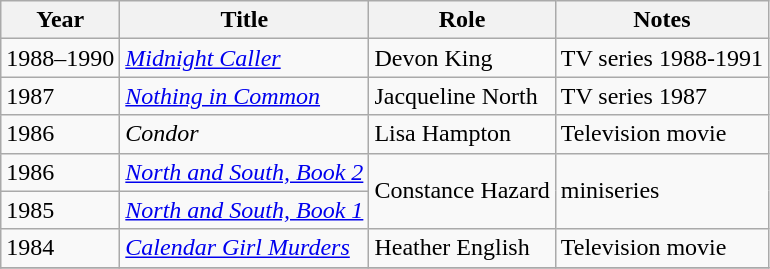<table class="wikitable sortable">
<tr>
<th>Year</th>
<th>Title</th>
<th>Role</th>
<th class="unsortable">Notes</th>
</tr>
<tr>
<td>1988–1990</td>
<td><em><a href='#'>Midnight Caller</a></em></td>
<td>Devon King</td>
<td>TV series 1988-1991</td>
</tr>
<tr>
<td>1987</td>
<td><em><a href='#'>Nothing in Common</a></em></td>
<td>Jacqueline North</td>
<td>TV series 1987</td>
</tr>
<tr>
<td>1986</td>
<td><em>Condor</em></td>
<td>Lisa Hampton</td>
<td>Television movie</td>
</tr>
<tr>
<td>1986</td>
<td><a href='#'><em>North and South, Book 2</em></a></td>
<td rowspan="2">Constance Hazard</td>
<td rowspan="2">miniseries</td>
</tr>
<tr>
<td>1985</td>
<td><a href='#'><em>North and South, Book 1</em></a></td>
</tr>
<tr>
<td>1984</td>
<td><em><a href='#'>Calendar Girl Murders</a></em></td>
<td>Heather English</td>
<td>Television movie</td>
</tr>
<tr>
</tr>
</table>
